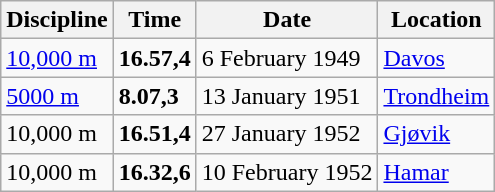<table class='wikitable'>
<tr>
<th>Discipline</th>
<th>Time</th>
<th>Date</th>
<th>Location</th>
</tr>
<tr>
<td><a href='#'>10,000 m</a></td>
<td><strong>16.57,4</strong></td>
<td>6 February 1949</td>
<td align=left> <a href='#'>Davos</a></td>
</tr>
<tr>
<td><a href='#'>5000 m</a></td>
<td><strong>8.07,3</strong></td>
<td>13 January 1951</td>
<td align=left> <a href='#'>Trondheim</a></td>
</tr>
<tr>
<td>10,000 m</td>
<td><strong>16.51,4</strong></td>
<td>27 January 1952</td>
<td align=left> <a href='#'>Gjøvik</a></td>
</tr>
<tr>
<td>10,000 m</td>
<td><strong>16.32,6</strong></td>
<td>10 February 1952</td>
<td align=left> <a href='#'>Hamar</a></td>
</tr>
</table>
